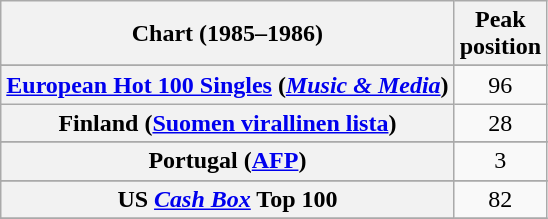<table class="wikitable sortable plainrowheaders" style="text-align:center">
<tr>
<th scope="col">Chart (1985–1986)</th>
<th scope="col">Peak<br>position</th>
</tr>
<tr>
</tr>
<tr>
<th scope="row"><a href='#'>European Hot 100 Singles</a> (<em><a href='#'>Music & Media</a></em>)</th>
<td>96</td>
</tr>
<tr>
<th scope="row">Finland (<a href='#'>Suomen virallinen lista</a>)</th>
<td>28</td>
</tr>
<tr>
</tr>
<tr>
<th scope="row">Portugal (<a href='#'>AFP</a>)</th>
<td>3</td>
</tr>
<tr>
</tr>
<tr>
</tr>
<tr>
<th scope="row">US <em><a href='#'>Cash Box</a></em> Top 100</th>
<td>82</td>
</tr>
<tr>
</tr>
</table>
